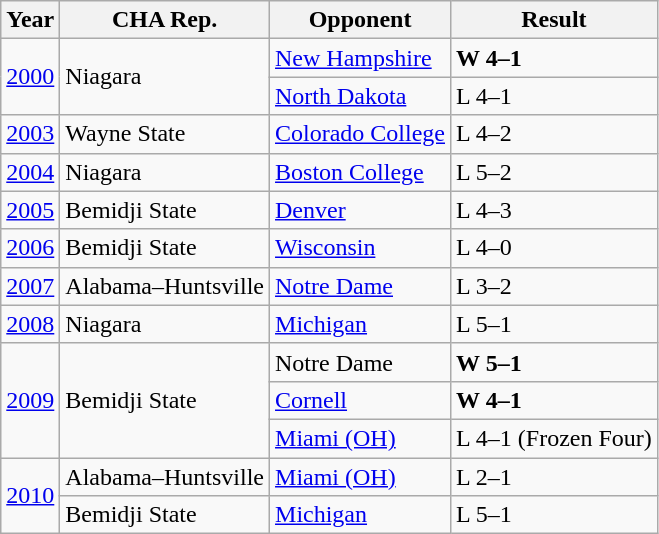<table class=wikitable>
<tr>
<th>Year</th>
<th>CHA Rep.</th>
<th>Opponent</th>
<th>Result</th>
</tr>
<tr>
<td rowspan=2><a href='#'>2000</a></td>
<td rowspan=2>Niagara </td>
<td><a href='#'>New Hampshire</a></td>
<td><strong>W 4–1</strong></td>
</tr>
<tr>
<td><a href='#'>North Dakota</a></td>
<td>L 4–1</td>
</tr>
<tr>
<td><a href='#'>2003</a></td>
<td>Wayne State</td>
<td><a href='#'>Colorado College</a></td>
<td>L 4–2</td>
</tr>
<tr>
<td><a href='#'>2004</a></td>
<td>Niagara</td>
<td><a href='#'>Boston College</a></td>
<td>L 5–2</td>
</tr>
<tr>
<td><a href='#'>2005</a></td>
<td>Bemidji State</td>
<td><a href='#'>Denver</a></td>
<td>L 4–3 </td>
</tr>
<tr>
<td><a href='#'>2006</a></td>
<td>Bemidji State</td>
<td><a href='#'>Wisconsin</a></td>
<td>L 4–0</td>
</tr>
<tr>
<td><a href='#'>2007</a></td>
<td>Alabama–Huntsville</td>
<td><a href='#'>Notre Dame</a></td>
<td>L 3–2 </td>
</tr>
<tr>
<td><a href='#'>2008</a></td>
<td>Niagara</td>
<td><a href='#'>Michigan</a></td>
<td>L 5–1</td>
</tr>
<tr>
<td rowspan=3><a href='#'>2009</a></td>
<td rowspan=3>Bemidji State</td>
<td>Notre Dame</td>
<td><strong>W 5–1</strong></td>
</tr>
<tr>
<td><a href='#'>Cornell</a></td>
<td><strong>W 4–1</strong></td>
</tr>
<tr>
<td><a href='#'>Miami (OH)</a></td>
<td>L 4–1 (Frozen Four)</td>
</tr>
<tr>
<td rowspan=2><a href='#'>2010</a></td>
<td>Alabama–Huntsville</td>
<td><a href='#'>Miami (OH)</a></td>
<td>L 2–1</td>
</tr>
<tr>
<td>Bemidji State </td>
<td><a href='#'>Michigan</a></td>
<td>L 5–1</td>
</tr>
</table>
